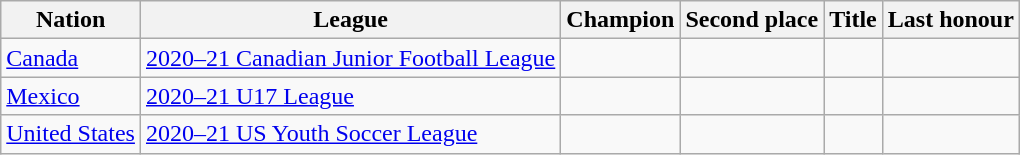<table class="wikitable sortable">
<tr>
<th>Nation</th>
<th>League</th>
<th>Champion</th>
<th>Second place</th>
<th data-sort-type="number">Title</th>
<th>Last honour</th>
</tr>
<tr>
<td> <a href='#'>Canada</a></td>
<td><a href='#'>2020–21 Canadian Junior Football League</a></td>
<td></td>
<td></td>
<td></td>
<td></td>
</tr>
<tr>
<td> <a href='#'>Mexico</a></td>
<td><a href='#'>2020–21 U17 League</a></td>
<td></td>
<td></td>
<td></td>
<td></td>
</tr>
<tr>
<td> <a href='#'>United States</a></td>
<td><a href='#'>2020–21 US Youth Soccer League</a></td>
<td></td>
<td></td>
<td></td>
<td></td>
</tr>
</table>
